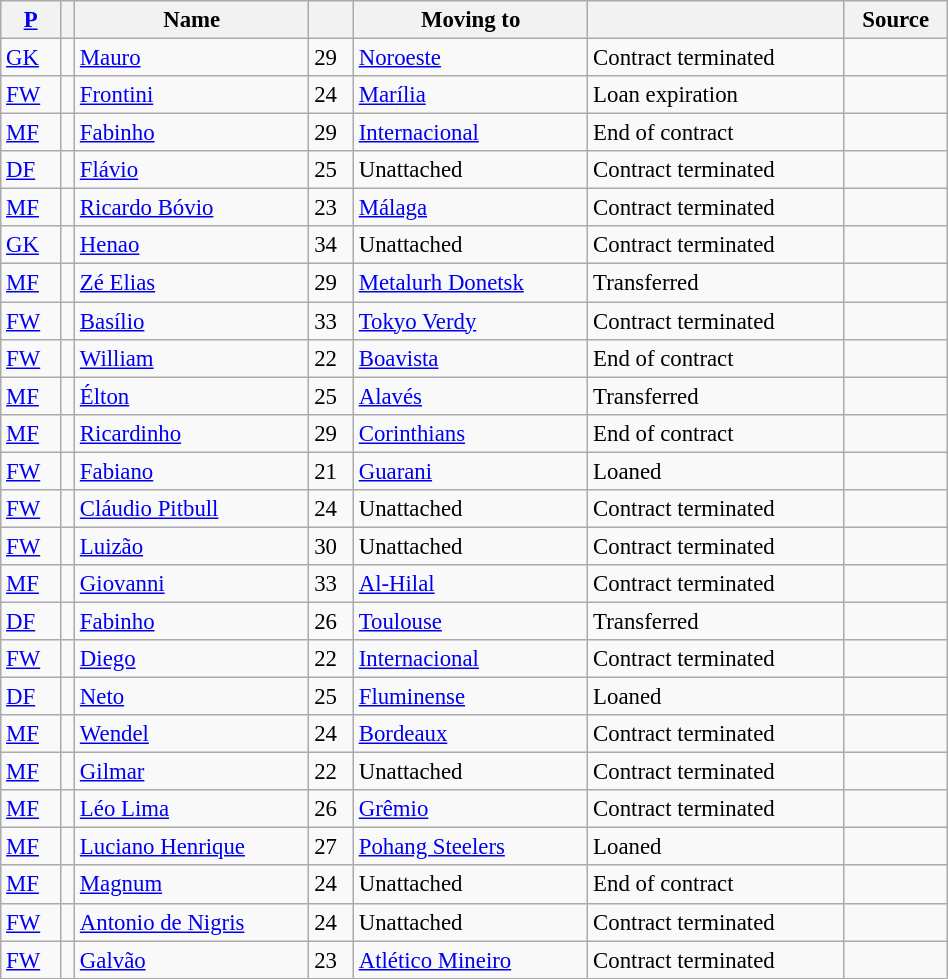<table class="wikitable sortable" style="width:50%; text-align:center; font-size:95%; text-align:left;">
<tr>
<th><a href='#'>P</a></th>
<th></th>
<th>Name</th>
<th></th>
<th>Moving to</th>
<th></th>
<th>Source</th>
</tr>
<tr>
<td><a href='#'>GK</a></td>
<td></td>
<td style="text-align:left;"><a href='#'>Mauro</a></td>
<td>29</td>
<td style="text-align:left;"><a href='#'>Noroeste</a></td>
<td>Contract terminated</td>
<td></td>
</tr>
<tr>
<td><a href='#'>FW</a></td>
<td></td>
<td style="text-align:left;"><a href='#'>Frontini</a></td>
<td>24</td>
<td style="text-align:left;"><a href='#'>Marília</a></td>
<td>Loan expiration</td>
<td></td>
</tr>
<tr>
<td><a href='#'>MF</a></td>
<td></td>
<td style="text-align:left;"><a href='#'>Fabinho</a></td>
<td>29</td>
<td style="text-align:left;"><a href='#'>Internacional</a></td>
<td>End of contract</td>
<td></td>
</tr>
<tr>
<td><a href='#'>DF</a></td>
<td></td>
<td style="text-align:left;"><a href='#'>Flávio</a></td>
<td>25</td>
<td style="text-align:left;">Unattached</td>
<td>Contract terminated</td>
<td></td>
</tr>
<tr>
<td><a href='#'>MF</a></td>
<td></td>
<td style="text-align:left;"><a href='#'>Ricardo Bóvio</a></td>
<td>23</td>
<td style="text-align:left;"><a href='#'>Málaga</a> </td>
<td>Contract terminated</td>
<td></td>
</tr>
<tr>
<td><a href='#'>GK</a></td>
<td></td>
<td style="text-align:left;"><a href='#'>Henao</a></td>
<td>34</td>
<td style="text-align:left;">Unattached</td>
<td>Contract terminated</td>
<td></td>
</tr>
<tr>
<td><a href='#'>MF</a></td>
<td></td>
<td style="text-align:left;"><a href='#'>Zé Elias</a></td>
<td>29</td>
<td style="text-align:left;"><a href='#'>Metalurh Donetsk</a> </td>
<td>Transferred</td>
<td></td>
</tr>
<tr>
<td><a href='#'>FW</a></td>
<td></td>
<td style="text-align:left;"><a href='#'>Basílio</a></td>
<td>33</td>
<td style="text-align:left;"><a href='#'>Tokyo Verdy</a> </td>
<td>Contract terminated</td>
<td></td>
</tr>
<tr>
<td><a href='#'>FW</a></td>
<td></td>
<td style="text-align:left;"><a href='#'>William</a></td>
<td>22</td>
<td style="text-align:left;"><a href='#'>Boavista</a> </td>
<td>End of contract</td>
<td></td>
</tr>
<tr>
<td><a href='#'>MF</a></td>
<td></td>
<td style="text-align:left;"><a href='#'>Élton</a></td>
<td>25</td>
<td style="text-align:left;"><a href='#'>Alavés</a> </td>
<td>Transferred</td>
<td></td>
</tr>
<tr>
<td><a href='#'>MF</a></td>
<td></td>
<td style="text-align:left;"><a href='#'>Ricardinho</a></td>
<td>29</td>
<td style="text-align:left;"><a href='#'>Corinthians</a></td>
<td>End of contract</td>
<td></td>
</tr>
<tr>
<td><a href='#'>FW</a></td>
<td></td>
<td style="text-align:left;"><a href='#'>Fabiano</a></td>
<td>21</td>
<td style="text-align:left;"><a href='#'>Guarani</a></td>
<td>Loaned</td>
<td></td>
</tr>
<tr>
<td><a href='#'>FW</a></td>
<td></td>
<td style="text-align:left;"><a href='#'>Cláudio Pitbull</a></td>
<td>24</td>
<td style="text-align:left;">Unattached</td>
<td>Contract terminated</td>
<td></td>
</tr>
<tr>
<td><a href='#'>FW</a></td>
<td></td>
<td style="text-align:left;"><a href='#'>Luizão</a></td>
<td>30</td>
<td style="text-align:left;">Unattached</td>
<td>Contract terminated</td>
<td></td>
</tr>
<tr>
<td><a href='#'>MF</a></td>
<td></td>
<td style="text-align:left;"><a href='#'>Giovanni</a></td>
<td>33</td>
<td style="text-align:left;"><a href='#'>Al-Hilal</a> </td>
<td>Contract terminated</td>
<td></td>
</tr>
<tr>
<td><a href='#'>DF</a></td>
<td></td>
<td style="text-align:left;"><a href='#'>Fabinho</a></td>
<td>26</td>
<td style="text-align:left;"><a href='#'>Toulouse</a> </td>
<td>Transferred</td>
<td></td>
</tr>
<tr>
<td><a href='#'>FW</a></td>
<td></td>
<td style="text-align:left;"><a href='#'>Diego</a></td>
<td>22</td>
<td style="text-align:left;"><a href='#'>Internacional</a></td>
<td>Contract terminated</td>
<td></td>
</tr>
<tr>
<td><a href='#'>DF</a></td>
<td></td>
<td style="text-align:left;"><a href='#'>Neto</a></td>
<td>25</td>
<td style="text-align:left;"><a href='#'>Fluminense</a></td>
<td>Loaned</td>
<td></td>
</tr>
<tr>
<td><a href='#'>MF</a></td>
<td></td>
<td style="text-align:left;"><a href='#'>Wendel</a></td>
<td>24</td>
<td style="text-align:left;"><a href='#'>Bordeaux</a> </td>
<td>Contract terminated</td>
<td></td>
</tr>
<tr>
<td><a href='#'>MF</a></td>
<td></td>
<td style="text-align:left;"><a href='#'>Gilmar</a></td>
<td>22</td>
<td style="text-align:left;">Unattached</td>
<td>Contract terminated</td>
<td></td>
</tr>
<tr>
<td><a href='#'>MF</a></td>
<td></td>
<td style="text-align:left;"><a href='#'>Léo Lima</a></td>
<td>26</td>
<td style="text-align:left;"><a href='#'>Grêmio</a></td>
<td>Contract terminated</td>
<td></td>
</tr>
<tr>
<td><a href='#'>MF</a></td>
<td></td>
<td style="text-align:left;"><a href='#'>Luciano Henrique</a></td>
<td>27</td>
<td style="text-align:left;"><a href='#'>Pohang Steelers</a> </td>
<td>Loaned</td>
<td></td>
</tr>
<tr>
<td><a href='#'>MF</a></td>
<td></td>
<td style="text-align:left;"><a href='#'>Magnum</a></td>
<td>24</td>
<td style="text-align:left;">Unattached</td>
<td>End of contract</td>
<td></td>
</tr>
<tr>
<td><a href='#'>FW</a></td>
<td></td>
<td style="text-align:left;"><a href='#'>Antonio de Nigris</a></td>
<td>24</td>
<td style="text-align:left;">Unattached</td>
<td>Contract terminated</td>
<td></td>
</tr>
<tr>
<td><a href='#'>FW</a></td>
<td></td>
<td style="text-align:left;"><a href='#'>Galvão</a></td>
<td>23</td>
<td style="text-align:left;"><a href='#'>Atlético Mineiro</a></td>
<td>Contract terminated</td>
<td></td>
</tr>
<tr>
</tr>
</table>
